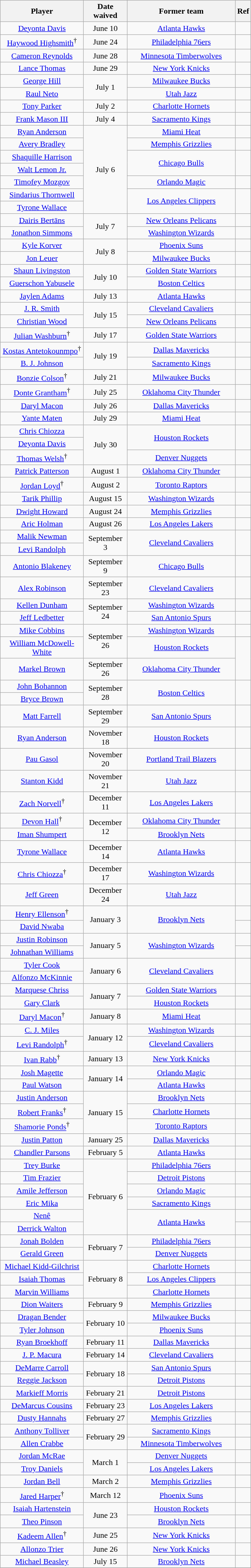<table class="wikitable sortable" style="text-align:center">
<tr>
<th style="width:160px">Player</th>
<th style="width:80px">Date waived</th>
<th style="width:210px">Former team</th>
<th class="unsortable">Ref</th>
</tr>
<tr>
<td><a href='#'>Deyonta Davis</a></td>
<td>June 10</td>
<td><a href='#'>Atlanta Hawks</a></td>
<td></td>
</tr>
<tr>
<td><a href='#'>Haywood Highsmith</a><sup>†</sup></td>
<td>June 24</td>
<td><a href='#'>Philadelphia 76ers</a></td>
<td></td>
</tr>
<tr>
<td><a href='#'>Cameron Reynolds</a></td>
<td>June 28</td>
<td><a href='#'>Minnesota Timberwolves</a></td>
<td></td>
</tr>
<tr>
<td><a href='#'>Lance Thomas</a></td>
<td>June 29</td>
<td><a href='#'>New York Knicks</a></td>
<td></td>
</tr>
<tr>
<td><a href='#'>George Hill</a></td>
<td rowspan=2>July 1</td>
<td><a href='#'>Milwaukee Bucks</a></td>
<td></td>
</tr>
<tr>
<td><a href='#'>Raul Neto</a></td>
<td><a href='#'>Utah Jazz</a></td>
<td></td>
</tr>
<tr>
<td><a href='#'>Tony Parker</a></td>
<td>July 2</td>
<td><a href='#'>Charlotte Hornets</a></td>
<td></td>
</tr>
<tr>
<td><a href='#'>Frank Mason III</a></td>
<td>July 4</td>
<td><a href='#'>Sacramento Kings</a></td>
<td></td>
</tr>
<tr>
<td><a href='#'>Ryan Anderson</a></td>
<td rowspan = 7>July 6</td>
<td><a href='#'>Miami Heat</a></td>
<td></td>
</tr>
<tr>
<td><a href='#'>Avery Bradley</a></td>
<td><a href='#'>Memphis Grizzlies</a></td>
<td></td>
</tr>
<tr>
<td><a href='#'>Shaquille Harrison</a></td>
<td rowspan = 2><a href='#'>Chicago Bulls</a></td>
<td rowspan = 2></td>
</tr>
<tr>
<td><a href='#'>Walt Lemon Jr.</a></td>
</tr>
<tr>
<td><a href='#'>Timofey Mozgov</a></td>
<td><a href='#'>Orlando Magic</a></td>
<td></td>
</tr>
<tr>
<td><a href='#'>Sindarius Thornwell</a></td>
<td rowspan = 2><a href='#'>Los Angeles Clippers</a></td>
<td rowspan = 2></td>
</tr>
<tr>
<td><a href='#'>Tyrone Wallace</a></td>
</tr>
<tr>
<td><a href='#'>Dairis Bertāns</a></td>
<td rowspan = 2>July 7</td>
<td><a href='#'>New Orleans Pelicans</a></td>
<td></td>
</tr>
<tr>
<td><a href='#'>Jonathon Simmons</a></td>
<td><a href='#'>Washington Wizards</a></td>
<td></td>
</tr>
<tr>
<td><a href='#'>Kyle Korver</a></td>
<td rowspan = 2>July 8</td>
<td><a href='#'>Phoenix Suns</a></td>
<td></td>
</tr>
<tr>
<td><a href='#'>Jon Leuer</a></td>
<td><a href='#'>Milwaukee Bucks</a></td>
<td></td>
</tr>
<tr>
<td><a href='#'>Shaun Livingston</a></td>
<td rowspan = 2>July 10</td>
<td><a href='#'>Golden State Warriors</a></td>
<td></td>
</tr>
<tr>
<td><a href='#'>Guerschon Yabusele</a></td>
<td><a href='#'>Boston Celtics</a></td>
<td></td>
</tr>
<tr>
<td><a href='#'>Jaylen Adams</a></td>
<td>July 13</td>
<td><a href='#'>Atlanta Hawks</a></td>
<td></td>
</tr>
<tr>
<td><a href='#'>J. R. Smith</a></td>
<td rowspan = 2>July 15</td>
<td><a href='#'>Cleveland Cavaliers</a></td>
<td></td>
</tr>
<tr>
<td><a href='#'>Christian Wood</a></td>
<td><a href='#'>New Orleans Pelicans</a></td>
<td></td>
</tr>
<tr>
<td><a href='#'>Julian Washburn</a><sup>†</sup></td>
<td>July 17</td>
<td><a href='#'>Golden State Warriors</a></td>
<td></td>
</tr>
<tr>
<td><a href='#'>Kostas Antetokounmpo</a><sup>†</sup></td>
<td rowspan = 2>July 19</td>
<td><a href='#'>Dallas Mavericks</a></td>
<td></td>
</tr>
<tr>
<td><a href='#'>B. J. Johnson</a></td>
<td><a href='#'>Sacramento Kings</a></td>
<td></td>
</tr>
<tr>
<td><a href='#'>Bonzie Colson</a><sup>†</sup></td>
<td>July 21</td>
<td><a href='#'>Milwaukee Bucks</a></td>
<td></td>
</tr>
<tr>
<td><a href='#'>Donte Grantham</a><sup>†</sup></td>
<td>July 25</td>
<td><a href='#'>Oklahoma City Thunder</a></td>
<td></td>
</tr>
<tr>
<td><a href='#'>Daryl Macon</a></td>
<td>July 26</td>
<td><a href='#'>Dallas Mavericks</a></td>
<td></td>
</tr>
<tr>
<td><a href='#'>Yante Maten</a></td>
<td>July 29</td>
<td><a href='#'>Miami Heat</a></td>
<td></td>
</tr>
<tr>
<td><a href='#'>Chris Chiozza</a></td>
<td rowspan = 3>July 30</td>
<td rowspan = 2><a href='#'>Houston Rockets</a></td>
<td rowspan = 2></td>
</tr>
<tr>
<td><a href='#'>Deyonta Davis</a></td>
</tr>
<tr>
<td><a href='#'>Thomas Welsh</a><sup>†</sup></td>
<td><a href='#'>Denver Nuggets</a></td>
<td></td>
</tr>
<tr>
<td><a href='#'>Patrick Patterson</a></td>
<td>August 1</td>
<td><a href='#'>Oklahoma City Thunder</a></td>
<td></td>
</tr>
<tr>
<td><a href='#'>Jordan Loyd</a><sup>†</sup></td>
<td>August 2</td>
<td><a href='#'>Toronto Raptors</a></td>
<td></td>
</tr>
<tr>
<td><a href='#'>Tarik Phillip</a></td>
<td>August 15</td>
<td><a href='#'>Washington Wizards</a></td>
<td></td>
</tr>
<tr>
<td><a href='#'>Dwight Howard</a></td>
<td>August 24</td>
<td><a href='#'>Memphis Grizzlies</a></td>
<td></td>
</tr>
<tr>
<td><a href='#'>Aric Holman</a></td>
<td>August 26</td>
<td><a href='#'>Los Angeles Lakers</a></td>
<td></td>
</tr>
<tr>
<td><a href='#'>Malik Newman</a></td>
<td rowspan = 2>September 3</td>
<td rowspan = 2><a href='#'>Cleveland Cavaliers</a></td>
<td rowspan = 2></td>
</tr>
<tr>
<td><a href='#'>Levi Randolph</a></td>
</tr>
<tr>
<td><a href='#'>Antonio Blakeney</a></td>
<td>September 9</td>
<td><a href='#'>Chicago Bulls</a></td>
<td></td>
</tr>
<tr>
<td><a href='#'>Alex Robinson</a></td>
<td>September 23</td>
<td><a href='#'>Cleveland Cavaliers</a></td>
<td></td>
</tr>
<tr>
<td><a href='#'>Kellen Dunham</a></td>
<td rowspan= 2>September 24</td>
<td><a href='#'>Washington Wizards</a></td>
<td></td>
</tr>
<tr>
<td><a href='#'>Jeff Ledbetter</a></td>
<td><a href='#'>San Antonio Spurs</a></td>
<td></td>
</tr>
<tr>
<td><a href='#'>Mike Cobbins</a></td>
<td rowspan = 2>September 26</td>
<td><a href='#'>Washington Wizards</a></td>
<td></td>
</tr>
<tr>
<td><a href='#'>William McDowell-White</a></td>
<td><a href='#'>Houston Rockets</a></td>
<td rowspan = 2></td>
</tr>
<tr>
<td><a href='#'>Markel Brown</a></td>
<td>September 26</td>
<td><a href='#'>Oklahoma City Thunder</a></td>
</tr>
<tr>
<td><a href='#'>John Bohannon</a></td>
<td rowspan = 2>September 28</td>
<td rowspan = 2><a href='#'>Boston Celtics</a></td>
<td rowspan = 2></td>
</tr>
<tr>
<td><a href='#'>Bryce Brown</a></td>
</tr>
<tr>
<td><a href='#'>Matt Farrell</a></td>
<td>September 29</td>
<td><a href='#'>San Antonio Spurs</a></td>
<td></td>
</tr>
<tr>
<td><a href='#'>Ryan Anderson</a></td>
<td>November 18</td>
<td><a href='#'>Houston Rockets</a></td>
<td></td>
</tr>
<tr>
<td><a href='#'>Pau Gasol</a></td>
<td>November 20</td>
<td><a href='#'>Portland Trail Blazers</a></td>
<td></td>
</tr>
<tr>
<td><a href='#'>Stanton Kidd</a></td>
<td>November 21</td>
<td><a href='#'>Utah Jazz</a></td>
<td></td>
</tr>
<tr>
<td><a href='#'>Zach Norvell</a><sup>†</sup></td>
<td>December 11</td>
<td><a href='#'>Los Angeles Lakers</a></td>
<td></td>
</tr>
<tr>
<td><a href='#'>Devon Hall</a><sup>†</sup></td>
<td rowspan = 2>December 12</td>
<td><a href='#'>Oklahoma City Thunder</a></td>
<td></td>
</tr>
<tr>
<td><a href='#'>Iman Shumpert</a></td>
<td><a href='#'>Brooklyn Nets</a></td>
<td></td>
</tr>
<tr>
<td><a href='#'>Tyrone Wallace</a></td>
<td>December 14</td>
<td><a href='#'>Atlanta Hawks</a></td>
<td></td>
</tr>
<tr>
<td><a href='#'>Chris Chiozza</a><sup>†</sup></td>
<td>December 17</td>
<td><a href='#'>Washington Wizards</a></td>
<td></td>
</tr>
<tr>
<td><a href='#'>Jeff Green</a></td>
<td>December 24</td>
<td><a href='#'>Utah Jazz</a></td>
<td></td>
</tr>
<tr>
<td><a href='#'>Henry Ellenson</a><sup>†</sup></td>
<td rowspan = 2>January 3</td>
<td rowspan = 2><a href='#'>Brooklyn Nets</a></td>
<td></td>
</tr>
<tr>
<td><a href='#'>David Nwaba</a></td>
<td></td>
</tr>
<tr>
<td><a href='#'>Justin Robinson</a></td>
<td rowspan = 2>January 5</td>
<td rowspan = 2><a href='#'>Washington Wizards</a></td>
<td></td>
</tr>
<tr>
<td><a href='#'>Johnathan Williams</a></td>
<td></td>
</tr>
<tr>
<td><a href='#'>Tyler Cook</a></td>
<td rowspan = 2>January 6</td>
<td rowspan = 2><a href='#'>Cleveland Cavaliers</a></td>
<td rowspan = 2></td>
</tr>
<tr>
<td><a href='#'>Alfonzo McKinnie</a></td>
</tr>
<tr>
<td><a href='#'>Marquese Chriss</a></td>
<td rowspan = 2>January 7</td>
<td><a href='#'>Golden State Warriors</a></td>
<td></td>
</tr>
<tr>
<td><a href='#'>Gary Clark</a></td>
<td><a href='#'>Houston Rockets</a></td>
<td></td>
</tr>
<tr>
<td><a href='#'>Daryl Macon</a><sup>†</sup></td>
<td>January 8</td>
<td><a href='#'>Miami Heat</a></td>
<td></td>
</tr>
<tr>
<td><a href='#'>C. J. Miles</a></td>
<td rowspan = 2>January 12</td>
<td><a href='#'>Washington Wizards</a></td>
<td></td>
</tr>
<tr>
<td><a href='#'>Levi Randolph</a><sup>†</sup></td>
<td><a href='#'>Cleveland Cavaliers</a></td>
<td></td>
</tr>
<tr>
<td><a href='#'>Ivan Rabb</a><sup>†</sup></td>
<td>January 13</td>
<td><a href='#'>New York Knicks</a></td>
<td></td>
</tr>
<tr>
<td><a href='#'>Josh Magette</a></td>
<td rowspan = 2>January 14</td>
<td><a href='#'>Orlando Magic</a></td>
<td></td>
</tr>
<tr>
<td><a href='#'>Paul Watson</a></td>
<td><a href='#'>Atlanta Hawks</a></td>
<td></td>
</tr>
<tr>
<td><a href='#'>Justin Anderson</a></td>
<td rowspan = 3>January 15</td>
<td><a href='#'>Brooklyn Nets</a></td>
<td></td>
</tr>
<tr>
<td><a href='#'>Robert Franks</a><sup>†</sup></td>
<td><a href='#'>Charlotte Hornets</a></td>
<td></td>
</tr>
<tr>
<td><a href='#'>Shamorie Ponds</a><sup>†</sup></td>
<td><a href='#'>Toronto Raptors</a></td>
<td></td>
</tr>
<tr>
<td><a href='#'>Justin Patton</a></td>
<td>January 25</td>
<td><a href='#'>Dallas Mavericks</a></td>
<td></td>
</tr>
<tr>
<td><a href='#'>Chandler Parsons</a></td>
<td>February 5</td>
<td><a href='#'>Atlanta Hawks</a></td>
<td></td>
</tr>
<tr>
<td><a href='#'>Trey Burke</a></td>
<td rowspan = 6>February 6</td>
<td><a href='#'>Philadelphia 76ers</a></td>
<td></td>
</tr>
<tr>
<td><a href='#'>Tim Frazier</a></td>
<td><a href='#'>Detroit Pistons</a></td>
<td></td>
</tr>
<tr>
<td><a href='#'>Amile Jefferson</a></td>
<td><a href='#'>Orlando Magic</a></td>
<td></td>
</tr>
<tr>
<td><a href='#'>Eric Mika</a></td>
<td><a href='#'>Sacramento Kings</a></td>
<td></td>
</tr>
<tr>
<td><a href='#'>Nenê</a></td>
<td rowspan = 2><a href='#'>Atlanta Hawks</a></td>
<td></td>
</tr>
<tr>
<td><a href='#'>Derrick Walton</a></td>
<td></td>
</tr>
<tr>
<td><a href='#'>Jonah Bolden</a></td>
<td rowspan = 2>February 7</td>
<td><a href='#'>Philadelphia 76ers</a></td>
<td></td>
</tr>
<tr>
<td><a href='#'>Gerald Green</a></td>
<td><a href='#'>Denver Nuggets</a></td>
<td></td>
</tr>
<tr>
<td><a href='#'>Michael Kidd-Gilchrist</a></td>
<td rowspan = 3>February 8</td>
<td><a href='#'>Charlotte Hornets</a></td>
<td></td>
</tr>
<tr>
<td><a href='#'>Isaiah Thomas</a></td>
<td><a href='#'>Los Angeles Clippers</a></td>
<td></td>
</tr>
<tr>
<td><a href='#'>Marvin Williams</a></td>
<td><a href='#'>Charlotte Hornets</a></td>
<td></td>
</tr>
<tr>
<td><a href='#'>Dion Waiters</a></td>
<td>February 9</td>
<td><a href='#'>Memphis Grizzlies</a></td>
<td></td>
</tr>
<tr>
<td><a href='#'>Dragan Bender</a></td>
<td rowspan = 2>February 10</td>
<td><a href='#'>Milwaukee Bucks</a></td>
<td></td>
</tr>
<tr>
<td><a href='#'>Tyler Johnson</a></td>
<td><a href='#'>Phoenix Suns</a></td>
<td></td>
</tr>
<tr>
<td><a href='#'>Ryan Broekhoff</a></td>
<td>February 11</td>
<td><a href='#'>Dallas Mavericks</a></td>
<td></td>
</tr>
<tr>
<td><a href='#'>J. P. Macura</a></td>
<td>February 14</td>
<td><a href='#'>Cleveland Cavaliers</a></td>
<td></td>
</tr>
<tr>
<td><a href='#'>DeMarre Carroll</a></td>
<td rowspan = 2>February 18</td>
<td><a href='#'>San Antonio Spurs</a></td>
<td></td>
</tr>
<tr>
<td><a href='#'>Reggie Jackson</a></td>
<td><a href='#'>Detroit Pistons</a></td>
<td></td>
</tr>
<tr>
<td><a href='#'>Markieff Morris</a></td>
<td>February 21</td>
<td><a href='#'>Detroit Pistons</a></td>
<td></td>
</tr>
<tr>
<td><a href='#'>DeMarcus Cousins</a></td>
<td>February 23</td>
<td><a href='#'>Los Angeles Lakers</a></td>
<td></td>
</tr>
<tr>
<td><a href='#'>Dusty Hannahs</a></td>
<td>February 27</td>
<td><a href='#'>Memphis Grizzlies</a></td>
<td></td>
</tr>
<tr>
<td><a href='#'>Anthony Tolliver</a></td>
<td rowspan = 2>February 29</td>
<td><a href='#'>Sacramento Kings</a></td>
<td></td>
</tr>
<tr>
<td><a href='#'>Allen Crabbe</a></td>
<td><a href='#'>Minnesota Timberwolves</a></td>
<td></td>
</tr>
<tr>
<td><a href='#'>Jordan McRae</a></td>
<td rowspan = 2>March 1</td>
<td><a href='#'>Denver Nuggets</a></td>
<td></td>
</tr>
<tr>
<td><a href='#'>Troy Daniels</a></td>
<td><a href='#'>Los Angeles Lakers</a></td>
<td></td>
</tr>
<tr>
<td><a href='#'>Jordan Bell</a></td>
<td>March 2</td>
<td><a href='#'>Memphis Grizzlies</a></td>
<td></td>
</tr>
<tr>
<td><a href='#'>Jared Harper</a><sup>†</sup></td>
<td>March 12</td>
<td><a href='#'>Phoenix Suns</a></td>
<td></td>
</tr>
<tr>
<td><a href='#'>Isaiah Hartenstein</a></td>
<td rowspan = 2>June 23</td>
<td><a href='#'>Houston Rockets</a></td>
<td></td>
</tr>
<tr>
<td><a href='#'>Theo Pinson</a></td>
<td><a href='#'>Brooklyn Nets</a></td>
<td></td>
</tr>
<tr>
<td><a href='#'>Kadeem Allen</a><sup>†</sup></td>
<td>June 25</td>
<td><a href='#'>New York Knicks</a></td>
<td></td>
</tr>
<tr>
<td><a href='#'>Allonzo Trier</a></td>
<td>June 26</td>
<td><a href='#'>New York Knicks</a></td>
<td></td>
</tr>
<tr>
<td><a href='#'>Michael Beasley</a></td>
<td>July 15</td>
<td><a href='#'>Brooklyn Nets</a></td>
<td></td>
</tr>
<tr>
</tr>
</table>
